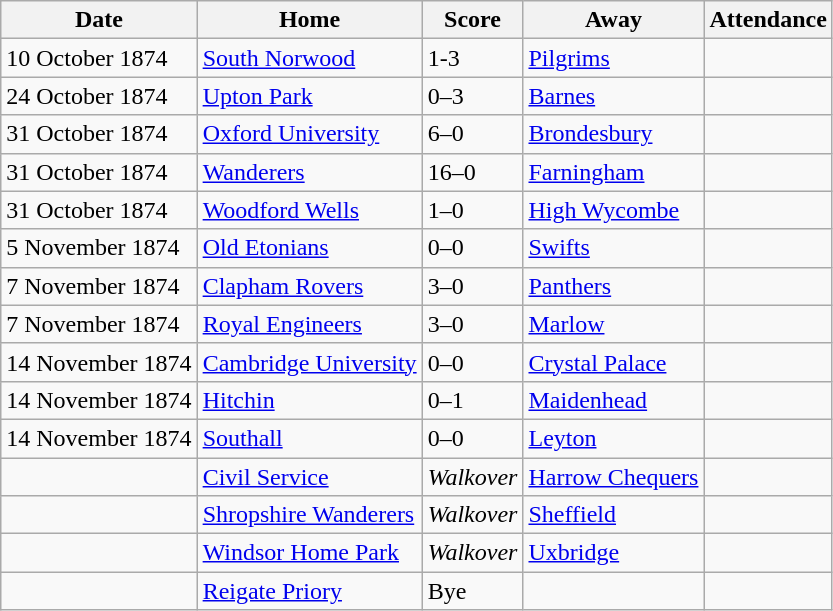<table class="wikitable">
<tr>
<th>Date</th>
<th>Home</th>
<th>Score</th>
<th>Away</th>
<th>Attendance</th>
</tr>
<tr>
<td>10 October 1874</td>
<td><a href='#'>South Norwood</a></td>
<td>1-3</td>
<td><a href='#'>Pilgrims</a></td>
<td></td>
</tr>
<tr>
<td>24 October 1874</td>
<td><a href='#'>Upton Park</a></td>
<td>0–3</td>
<td><a href='#'>Barnes</a></td>
<td></td>
</tr>
<tr>
<td>31 October 1874</td>
<td><a href='#'>Oxford University</a></td>
<td>6–0</td>
<td><a href='#'>Brondesbury</a></td>
<td></td>
</tr>
<tr>
<td>31 October 1874</td>
<td><a href='#'>Wanderers</a></td>
<td>16–0</td>
<td><a href='#'>Farningham</a></td>
<td></td>
</tr>
<tr>
<td>31 October 1874</td>
<td><a href='#'>Woodford Wells</a></td>
<td>1–0</td>
<td><a href='#'>High Wycombe</a></td>
<td></td>
</tr>
<tr>
<td>5 November 1874</td>
<td><a href='#'>Old Etonians</a></td>
<td>0–0</td>
<td><a href='#'>Swifts</a></td>
<td></td>
</tr>
<tr>
<td>7 November 1874</td>
<td><a href='#'>Clapham Rovers</a></td>
<td>3–0</td>
<td><a href='#'>Panthers</a></td>
<td></td>
</tr>
<tr>
<td>7 November 1874</td>
<td><a href='#'>Royal Engineers</a></td>
<td>3–0</td>
<td><a href='#'>Marlow</a></td>
<td></td>
</tr>
<tr>
<td>14 November 1874</td>
<td><a href='#'>Cambridge University</a></td>
<td>0–0</td>
<td><a href='#'>Crystal Palace</a></td>
<td></td>
</tr>
<tr>
<td>14 November 1874</td>
<td><a href='#'>Hitchin</a></td>
<td>0–1</td>
<td><a href='#'>Maidenhead</a></td>
<td></td>
</tr>
<tr>
<td>14 November 1874</td>
<td><a href='#'>Southall</a></td>
<td>0–0</td>
<td><a href='#'>Leyton</a></td>
<td></td>
</tr>
<tr>
<td></td>
<td><a href='#'>Civil Service</a></td>
<td><em>Walkover</em></td>
<td><a href='#'>Harrow Chequers</a></td>
<td></td>
</tr>
<tr>
<td></td>
<td><a href='#'>Shropshire Wanderers</a></td>
<td><em>Walkover</em></td>
<td><a href='#'>Sheffield</a></td>
<td></td>
</tr>
<tr>
<td></td>
<td><a href='#'>Windsor Home Park</a></td>
<td><em>Walkover</em></td>
<td><a href='#'>Uxbridge</a></td>
<td></td>
</tr>
<tr>
<td></td>
<td><a href='#'>Reigate Priory</a></td>
<td>Bye</td>
<td></td>
<td></td>
</tr>
</table>
